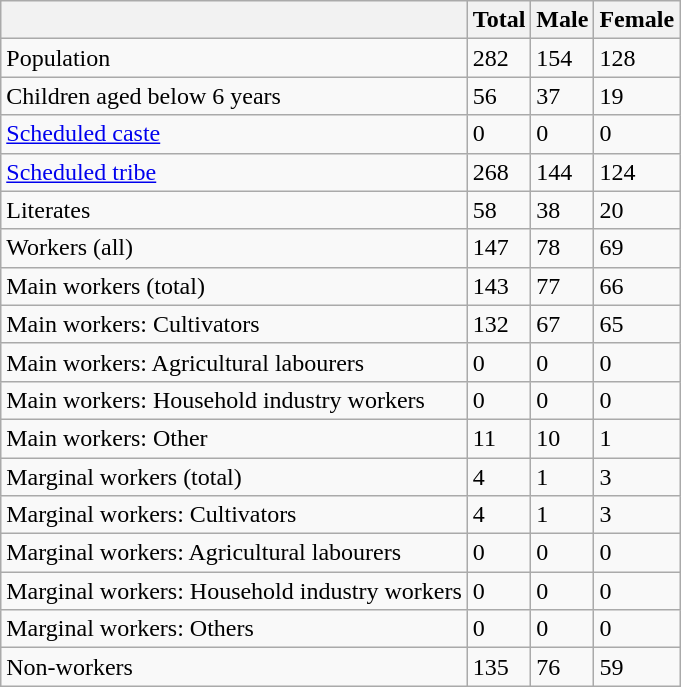<table class="wikitable sortable">
<tr>
<th></th>
<th>Total</th>
<th>Male</th>
<th>Female</th>
</tr>
<tr>
<td>Population</td>
<td>282</td>
<td>154</td>
<td>128</td>
</tr>
<tr>
<td>Children aged below 6 years</td>
<td>56</td>
<td>37</td>
<td>19</td>
</tr>
<tr>
<td><a href='#'>Scheduled caste</a></td>
<td>0</td>
<td>0</td>
<td>0</td>
</tr>
<tr>
<td><a href='#'>Scheduled tribe</a></td>
<td>268</td>
<td>144</td>
<td>124</td>
</tr>
<tr>
<td>Literates</td>
<td>58</td>
<td>38</td>
<td>20</td>
</tr>
<tr>
<td>Workers (all)</td>
<td>147</td>
<td>78</td>
<td>69</td>
</tr>
<tr>
<td>Main workers (total)</td>
<td>143</td>
<td>77</td>
<td>66</td>
</tr>
<tr>
<td>Main workers: Cultivators</td>
<td>132</td>
<td>67</td>
<td>65</td>
</tr>
<tr>
<td>Main workers: Agricultural labourers</td>
<td>0</td>
<td>0</td>
<td>0</td>
</tr>
<tr>
<td>Main workers: Household industry workers</td>
<td>0</td>
<td>0</td>
<td>0</td>
</tr>
<tr>
<td>Main workers: Other</td>
<td>11</td>
<td>10</td>
<td>1</td>
</tr>
<tr>
<td>Marginal workers (total)</td>
<td>4</td>
<td>1</td>
<td>3</td>
</tr>
<tr>
<td>Marginal workers: Cultivators</td>
<td>4</td>
<td>1</td>
<td>3</td>
</tr>
<tr>
<td>Marginal workers: Agricultural labourers</td>
<td>0</td>
<td>0</td>
<td>0</td>
</tr>
<tr>
<td>Marginal workers: Household industry workers</td>
<td>0</td>
<td>0</td>
<td>0</td>
</tr>
<tr>
<td>Marginal workers: Others</td>
<td>0</td>
<td>0</td>
<td>0</td>
</tr>
<tr>
<td>Non-workers</td>
<td>135</td>
<td>76</td>
<td>59</td>
</tr>
</table>
